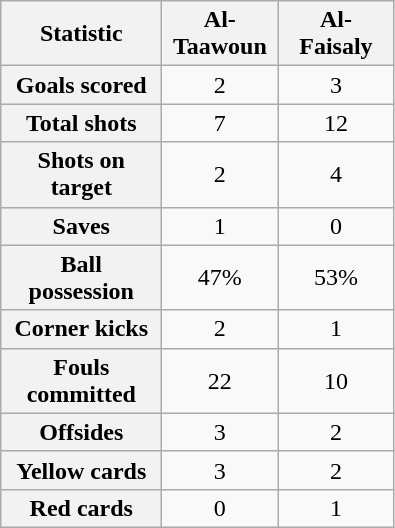<table class="wikitable plainrowheaders" style="text-align:center">
<tr>
<th scope="col" style="width:100px">Statistic</th>
<th scope="col" style="width:70px">Al-Taawoun</th>
<th scope="col" style="width:70px">Al-Faisaly</th>
</tr>
<tr>
<th scope=row>Goals scored</th>
<td>2</td>
<td>3</td>
</tr>
<tr>
<th scope=row>Total shots</th>
<td>7</td>
<td>12</td>
</tr>
<tr>
<th scope=row>Shots on target</th>
<td>2</td>
<td>4</td>
</tr>
<tr>
<th scope=row>Saves</th>
<td>1</td>
<td>0</td>
</tr>
<tr>
<th scope=row>Ball possession</th>
<td>47%</td>
<td>53%</td>
</tr>
<tr>
<th scope=row>Corner kicks</th>
<td>2</td>
<td>1</td>
</tr>
<tr>
<th scope=row>Fouls committed</th>
<td>22</td>
<td>10</td>
</tr>
<tr>
<th scope=row>Offsides</th>
<td>3</td>
<td>2</td>
</tr>
<tr>
<th scope=row>Yellow cards</th>
<td>3</td>
<td>2</td>
</tr>
<tr>
<th scope=row>Red cards</th>
<td>0</td>
<td>1</td>
</tr>
</table>
